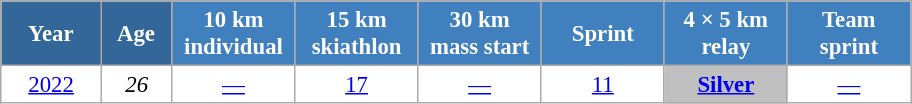<table class="wikitable" style="font-size:95%; text-align:center; border:grey solid 1px; border-collapse:collapse; background:#ffffff;">
<tr>
<th style="background-color:#369; color:white; width:60px;"> Year </th>
<th style="background-color:#369; color:white; width:40px;"> Age </th>
<th style="background-color:#4180be; color:white; width:75px;"> 10 km <br> individual </th>
<th style="background-color:#4180be; color:white; width:75px;"> 15 km <br> skiathlon </th>
<th style="background-color:#4180be; color:white; width:75px;"> 30 km <br> mass start </th>
<th style="background-color:#4180be; color:white; width:75px;"> Sprint </th>
<th style="background-color:#4180be; color:white; width:75px;"> 4 × 5 km <br> relay </th>
<th style="background-color:#4180be; color:white; width:75px;"> Team <br> sprint </th>
</tr>
<tr>
<td><a href='#'>2022</a></td>
<td><em>26</em></td>
<td><a href='#'>—</a></td>
<td><a href='#'>17</a></td>
<td><a href='#'>—</a></td>
<td><a href='#'>11</a></td>
<td style="background:silver;"><a href='#'><strong>Silver</strong></a></td>
<td><a href='#'>—</a></td>
</tr>
</table>
